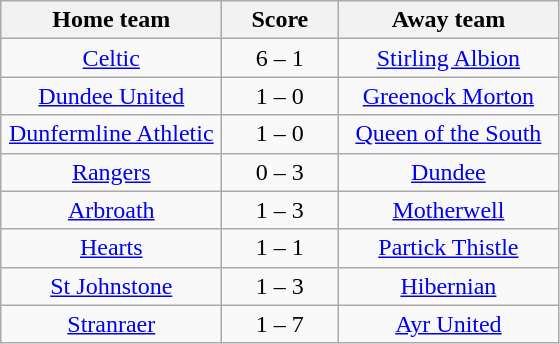<table class="wikitable" style="text-align: center">
<tr>
<th width=140>Home team</th>
<th width=70>Score</th>
<th width=140>Away team</th>
</tr>
<tr>
<td><a href='#'>Celtic</a></td>
<td>6 – 1</td>
<td><a href='#'>Stirling Albion</a></td>
</tr>
<tr>
<td><a href='#'>Dundee United</a></td>
<td>1 – 0</td>
<td><a href='#'>Greenock Morton</a></td>
</tr>
<tr>
<td><a href='#'>Dunfermline Athletic</a></td>
<td>1 – 0</td>
<td><a href='#'>Queen of the South</a></td>
</tr>
<tr>
<td><a href='#'>Rangers</a></td>
<td>0 – 3</td>
<td><a href='#'>Dundee</a></td>
</tr>
<tr>
<td><a href='#'>Arbroath</a></td>
<td>1 – 3</td>
<td><a href='#'>Motherwell</a></td>
</tr>
<tr>
<td><a href='#'>Hearts</a></td>
<td>1 – 1</td>
<td><a href='#'>Partick Thistle</a></td>
</tr>
<tr>
<td><a href='#'>St Johnstone</a></td>
<td>1 – 3</td>
<td><a href='#'>Hibernian</a></td>
</tr>
<tr>
<td><a href='#'>Stranraer</a></td>
<td>1 – 7</td>
<td><a href='#'>Ayr United</a></td>
</tr>
</table>
